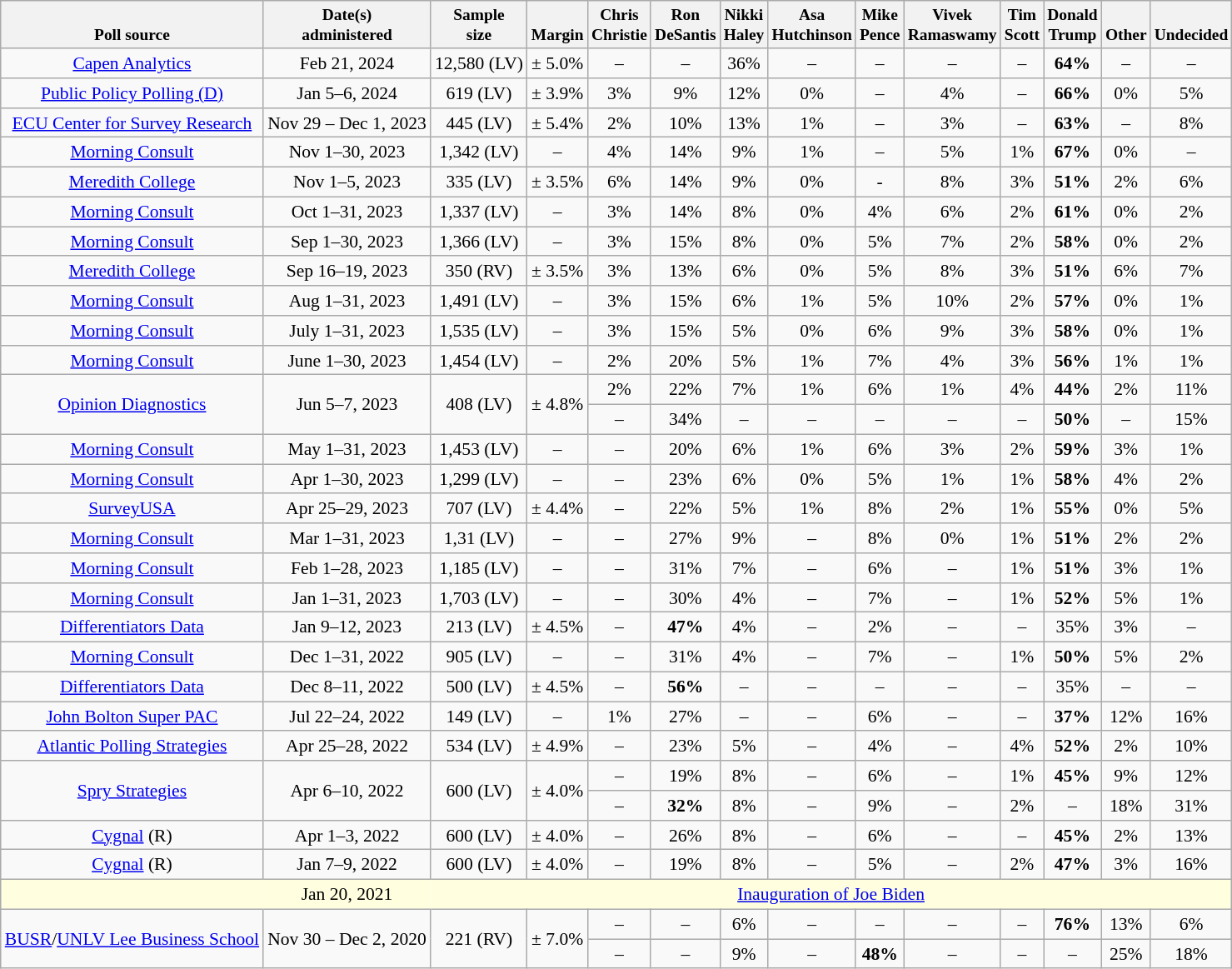<table class="wikitable mw-datatable" style="font-size:90%;text-align:center;">
<tr valign=bottom style="font-size:90%;">
<th>Poll source</th>
<th>Date(s)<br>administered</th>
<th>Sample<br>size</th>
<th>Margin<br></th>
<th>Chris<br>Christie</th>
<th>Ron<br>DeSantis</th>
<th>Nikki<br>Haley</th>
<th>Asa<br>Hutchinson</th>
<th>Mike<br>Pence</th>
<th>Vivek<br>Ramaswamy</th>
<th>Tim<br>Scott</th>
<th>Donald<br>Trump</th>
<th>Other</th>
<th>Undecided</th>
</tr>
<tr>
<td><a href='#'>Capen Analytics</a></td>
<td>Feb 21, 2024</td>
<td>12,580 (LV)</td>
<td>± 5.0%</td>
<td>–</td>
<td>–</td>
<td>36%</td>
<td>–</td>
<td>–</td>
<td>–</td>
<td>–</td>
<td><strong>64%</strong></td>
<td>–</td>
<td>–</td>
</tr>
<tr>
<td><a href='#'>Public Policy Polling (D)</a></td>
<td>Jan 5–6, 2024</td>
<td>619 (LV)</td>
<td>± 3.9%</td>
<td>3%</td>
<td>9%</td>
<td>12%</td>
<td>0%</td>
<td>–</td>
<td>4%</td>
<td>–</td>
<td><strong>66%</strong></td>
<td>0%</td>
<td>5%</td>
</tr>
<tr>
<td><a href='#'>ECU Center for Survey Research</a></td>
<td>Nov 29 – Dec 1, 2023</td>
<td>445 (LV)</td>
<td>± 5.4%</td>
<td>2%</td>
<td>10%</td>
<td>13%</td>
<td>1%</td>
<td>–</td>
<td>3%</td>
<td>–</td>
<td><strong>63%</strong></td>
<td>–</td>
<td>8%</td>
</tr>
<tr>
<td><a href='#'>Morning Consult</a></td>
<td>Nov 1–30, 2023</td>
<td>1,342 (LV)</td>
<td>–</td>
<td>4%</td>
<td>14%</td>
<td>9%</td>
<td>1%</td>
<td>–</td>
<td>5%</td>
<td>1%</td>
<td><strong>67%</strong></td>
<td>0%</td>
<td>–</td>
</tr>
<tr>
<td><a href='#'>Meredith College</a></td>
<td>Nov 1–5, 2023</td>
<td>335 (LV)</td>
<td>± 3.5%</td>
<td>6%</td>
<td>14%</td>
<td>9%</td>
<td>0%</td>
<td>-</td>
<td>8%</td>
<td>3%</td>
<td><strong>51%</strong></td>
<td>2%</td>
<td>6%</td>
</tr>
<tr>
<td><a href='#'>Morning Consult</a></td>
<td>Oct 1–31, 2023</td>
<td>1,337 (LV)</td>
<td>–</td>
<td>3%</td>
<td>14%</td>
<td>8%</td>
<td>0%</td>
<td>4%</td>
<td>6%</td>
<td>2%</td>
<td><strong>61%</strong></td>
<td>0%</td>
<td>2%</td>
</tr>
<tr>
<td><a href='#'>Morning Consult</a></td>
<td>Sep 1–30, 2023</td>
<td>1,366 (LV)</td>
<td>–</td>
<td>3%</td>
<td>15%</td>
<td>8%</td>
<td>0%</td>
<td>5%</td>
<td>7%</td>
<td>2%</td>
<td><strong>58%</strong></td>
<td>0%</td>
<td>2%</td>
</tr>
<tr>
<td><a href='#'>Meredith College</a></td>
<td>Sep 16–19, 2023</td>
<td>350 (RV)</td>
<td>± 3.5%</td>
<td>3%</td>
<td>13%</td>
<td>6%</td>
<td>0%</td>
<td>5%</td>
<td>8%</td>
<td>3%</td>
<td><strong>51%</strong></td>
<td>6%</td>
<td>7%</td>
</tr>
<tr>
<td><a href='#'>Morning Consult</a></td>
<td>Aug 1–31, 2023</td>
<td>1,491 (LV)</td>
<td>–</td>
<td>3%</td>
<td>15%</td>
<td>6%</td>
<td>1%</td>
<td>5%</td>
<td>10%</td>
<td>2%</td>
<td><strong>57%</strong></td>
<td>0%</td>
<td>1%</td>
</tr>
<tr>
<td><a href='#'>Morning Consult</a></td>
<td>July 1–31, 2023</td>
<td>1,535 (LV)</td>
<td>–</td>
<td>3%</td>
<td>15%</td>
<td>5%</td>
<td>0%</td>
<td>6%</td>
<td>9%</td>
<td>3%</td>
<td><strong>58%</strong></td>
<td>0%</td>
<td>1%</td>
</tr>
<tr>
<td><a href='#'>Morning Consult</a></td>
<td>June 1–30, 2023</td>
<td>1,454 (LV)</td>
<td>–</td>
<td>2%</td>
<td>20%</td>
<td>5%</td>
<td>1%</td>
<td>7%</td>
<td>4%</td>
<td>3%</td>
<td><strong>56%</strong></td>
<td>1%</td>
<td>1%</td>
</tr>
<tr>
<td rowspan="2"><a href='#'>Opinion Diagnostics</a></td>
<td rowspan="2">Jun 5–7, 2023</td>
<td rowspan="2">408 (LV)</td>
<td rowspan="2">± 4.8%</td>
<td>2%</td>
<td>22%</td>
<td>7%</td>
<td>1%</td>
<td>6%</td>
<td>1%</td>
<td>4%</td>
<td><strong>44%</strong></td>
<td>2%</td>
<td>11%</td>
</tr>
<tr>
<td>–</td>
<td>34%</td>
<td>–</td>
<td>–</td>
<td>–</td>
<td>–</td>
<td>–</td>
<td><strong>50%</strong></td>
<td>–</td>
<td>15%</td>
</tr>
<tr>
<td><a href='#'>Morning Consult</a></td>
<td>May 1–31, 2023</td>
<td>1,453 (LV)</td>
<td>–</td>
<td>–</td>
<td>20%</td>
<td>6%</td>
<td>1%</td>
<td>6%</td>
<td>3%</td>
<td>2%</td>
<td><strong>59%</strong></td>
<td>3%</td>
<td>1%</td>
</tr>
<tr>
<td><a href='#'>Morning Consult</a></td>
<td>Apr 1–30, 2023</td>
<td>1,299 (LV)</td>
<td>–</td>
<td>–</td>
<td>23%</td>
<td>6%</td>
<td>0%</td>
<td>5%</td>
<td>1%</td>
<td>1%</td>
<td><strong>58%</strong></td>
<td>4%</td>
<td>2%</td>
</tr>
<tr>
<td><a href='#'>SurveyUSA</a></td>
<td>Apr 25–29, 2023</td>
<td>707 (LV)</td>
<td>± 4.4%</td>
<td>–</td>
<td>22%</td>
<td>5%</td>
<td>1%</td>
<td>8%</td>
<td>2%</td>
<td>1%</td>
<td><strong>55%</strong></td>
<td>0%</td>
<td>5%</td>
</tr>
<tr>
<td><a href='#'>Morning Consult</a></td>
<td>Mar 1–31, 2023</td>
<td>1,31 (LV)</td>
<td>–</td>
<td>–</td>
<td>27%</td>
<td>9%</td>
<td>–</td>
<td>8%</td>
<td>0%</td>
<td>1%</td>
<td><strong>51%</strong></td>
<td>2%</td>
<td>2%</td>
</tr>
<tr>
<td><a href='#'>Morning Consult</a></td>
<td>Feb 1–28, 2023</td>
<td>1,185 (LV)</td>
<td>–</td>
<td>–</td>
<td>31%</td>
<td>7%</td>
<td>–</td>
<td>6%</td>
<td>–</td>
<td>1%</td>
<td><strong>51%</strong></td>
<td>3%</td>
<td>1%</td>
</tr>
<tr>
<td><a href='#'>Morning Consult</a></td>
<td>Jan 1–31, 2023</td>
<td>1,703 (LV)</td>
<td>–</td>
<td>–</td>
<td>30%</td>
<td>4%</td>
<td>–</td>
<td>7%</td>
<td>–</td>
<td>1%</td>
<td><strong>52%</strong></td>
<td>5%</td>
<td>1%</td>
</tr>
<tr>
<td><a href='#'>Differentiators Data</a></td>
<td>Jan 9–12, 2023</td>
<td>213 (LV)</td>
<td>± 4.5%</td>
<td>–</td>
<td><strong>47%</strong></td>
<td>4%</td>
<td>–</td>
<td>2%</td>
<td>–</td>
<td>–</td>
<td>35%</td>
<td>3%</td>
<td>–</td>
</tr>
<tr>
<td><a href='#'>Morning Consult</a></td>
<td>Dec 1–31, 2022</td>
<td>905 (LV)</td>
<td>–</td>
<td>–</td>
<td>31%</td>
<td>4%</td>
<td>–</td>
<td>7%</td>
<td>–</td>
<td>1%</td>
<td><strong>50%</strong></td>
<td>5%</td>
<td>2%</td>
</tr>
<tr>
<td><a href='#'>Differentiators Data</a></td>
<td>Dec 8–11, 2022</td>
<td>500 (LV)</td>
<td>± 4.5%</td>
<td>–</td>
<td><strong>56%</strong></td>
<td>–</td>
<td>–</td>
<td>–</td>
<td>–</td>
<td>–</td>
<td>35%</td>
<td>–</td>
<td>–</td>
</tr>
<tr>
<td><a href='#'>John Bolton Super PAC</a></td>
<td>Jul 22–24, 2022</td>
<td>149 (LV)</td>
<td>–</td>
<td>1%</td>
<td>27%</td>
<td>–</td>
<td>–</td>
<td>6%</td>
<td>–</td>
<td>–</td>
<td><strong>37%</strong></td>
<td>12%</td>
<td>16%</td>
</tr>
<tr>
<td><a href='#'>Atlantic Polling Strategies</a></td>
<td>Apr 25–28, 2022</td>
<td>534 (LV)</td>
<td>± 4.9%</td>
<td>–</td>
<td>23%</td>
<td>5%</td>
<td>–</td>
<td>4%</td>
<td>–</td>
<td>4%</td>
<td><strong>52%</strong></td>
<td>2%</td>
<td>10%</td>
</tr>
<tr>
<td rowspan=2><a href='#'>Spry Strategies</a></td>
<td rowspan=2>Apr 6–10, 2022</td>
<td rowspan=2>600 (LV)</td>
<td rowspan=2>± 4.0%</td>
<td>–</td>
<td>19%</td>
<td>8%</td>
<td>–</td>
<td>6%</td>
<td>–</td>
<td>1%</td>
<td><strong>45%</strong></td>
<td>9%</td>
<td>12%</td>
</tr>
<tr>
<td>–</td>
<td><strong>32%</strong></td>
<td>8%</td>
<td>–</td>
<td>9%</td>
<td>–</td>
<td>2%</td>
<td>–</td>
<td>18%</td>
<td>31%</td>
</tr>
<tr>
<td><a href='#'>Cygnal</a> (R)</td>
<td>Apr 1–3, 2022</td>
<td>600 (LV)</td>
<td>± 4.0%</td>
<td>–</td>
<td>26%</td>
<td>8%</td>
<td>–</td>
<td>6%</td>
<td>–</td>
<td>–</td>
<td><strong>45%</strong></td>
<td>2%</td>
<td>13%</td>
</tr>
<tr>
<td><a href='#'>Cygnal</a> (R)</td>
<td>Jan 7–9, 2022</td>
<td>600 (LV)</td>
<td>± 4.0%</td>
<td>–</td>
<td>19%</td>
<td>8%</td>
<td>–</td>
<td>5%</td>
<td>–</td>
<td>2%</td>
<td><strong>47%</strong></td>
<td>3%</td>
<td>16%</td>
</tr>
<tr>
<td style="border-right-style:hidden; background:lightyellow;"></td>
<td style="border-right-style:hidden; background:lightyellow;">Jan 20, 2021</td>
<td colspan="15" style="background:lightyellow;"><a href='#'>Inauguration of Joe Biden</a></td>
</tr>
<tr>
<td rowspan=2><a href='#'>BUSR</a>/<a href='#'>UNLV Lee Business School</a></td>
<td rowspan=2>Nov 30 – Dec 2, 2020</td>
<td rowspan=2>221 (RV)</td>
<td rowspan=2>± 7.0%</td>
<td>–</td>
<td>–</td>
<td>6%</td>
<td>–</td>
<td>–</td>
<td>–</td>
<td>–</td>
<td><strong>76%</strong></td>
<td>13%</td>
<td>6%</td>
</tr>
<tr>
<td>–</td>
<td>–</td>
<td>9%</td>
<td>–</td>
<td><strong>48%</strong></td>
<td>–</td>
<td>–</td>
<td>–</td>
<td>25%</td>
<td>18%</td>
</tr>
</table>
